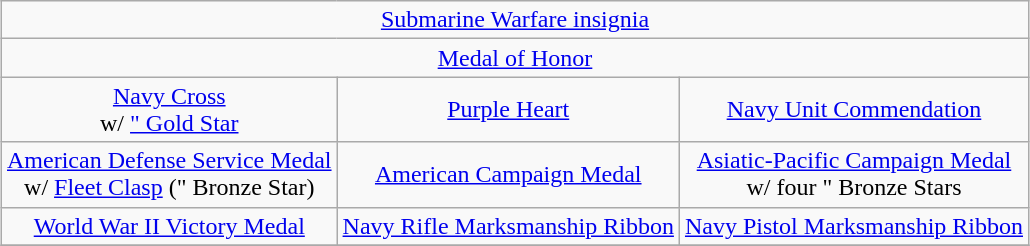<table class="wikitable" style="margin:1em auto; text-align:center;">
<tr>
<td colspan="12"><a href='#'>Submarine Warfare insignia</a></td>
</tr>
<tr>
<td colspan="6"><a href='#'>Medal of Honor</a></td>
</tr>
<tr>
<td><a href='#'>Navy Cross</a><br>w/ <a href='#'>" Gold Star</a></td>
<td><a href='#'>Purple Heart</a></td>
<td><a href='#'>Navy Unit Commendation</a></td>
</tr>
<tr>
<td><a href='#'>American Defense Service Medal</a><br>w/ <a href='#'>Fleet Clasp</a> (" Bronze Star)</td>
<td><a href='#'>American Campaign Medal</a></td>
<td><a href='#'>Asiatic-Pacific Campaign Medal</a><br>w/ four " Bronze Stars</td>
</tr>
<tr>
<td><a href='#'>World War II Victory Medal</a></td>
<td><a href='#'>Navy Rifle Marksmanship Ribbon</a></td>
<td><a href='#'>Navy Pistol Marksmanship Ribbon</a></td>
</tr>
<tr>
</tr>
</table>
